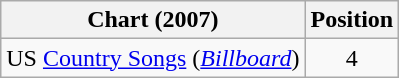<table class="wikitable sortable">
<tr>
<th scope="col">Chart (2007)</th>
<th scope="col">Position</th>
</tr>
<tr>
<td>US <a href='#'>Country Songs</a> (<em><a href='#'>Billboard</a></em>)</td>
<td align="center">4</td>
</tr>
</table>
